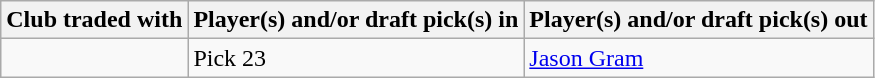<table class="wikitable plainrowheaders">
<tr>
<th scope="col"><strong>Club traded with</strong></th>
<th scope="col"><strong>Player(s) and/or draft pick(s) in</strong></th>
<th scope="col"><strong>Player(s) and/or draft pick(s) out</strong></th>
</tr>
<tr>
<td></td>
<td>Pick 23</td>
<td><a href='#'>Jason Gram</a></td>
</tr>
</table>
